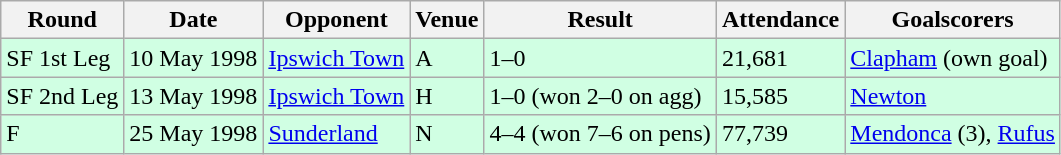<table class="wikitable">
<tr>
<th>Round</th>
<th>Date</th>
<th>Opponent</th>
<th>Venue</th>
<th>Result</th>
<th>Attendance</th>
<th>Goalscorers</th>
</tr>
<tr style="background-color: #d0ffe3;">
<td>SF 1st Leg</td>
<td>10 May 1998</td>
<td><a href='#'>Ipswich Town</a></td>
<td>A</td>
<td>1–0</td>
<td>21,681</td>
<td><a href='#'>Clapham</a> (own goal)</td>
</tr>
<tr style="background-color: #d0ffe3;">
<td>SF 2nd Leg</td>
<td>13 May 1998</td>
<td><a href='#'>Ipswich Town</a></td>
<td>H</td>
<td>1–0 (won 2–0 on agg)</td>
<td>15,585</td>
<td><a href='#'>Newton</a></td>
</tr>
<tr style="background-color: #d0ffe3;">
<td>F</td>
<td>25 May 1998</td>
<td><a href='#'>Sunderland</a></td>
<td>N</td>
<td>4–4 (won 7–6 on pens)</td>
<td>77,739</td>
<td><a href='#'>Mendonca</a> (3), <a href='#'>Rufus</a></td>
</tr>
</table>
